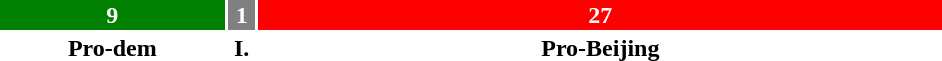<table style="width:50%; text-align:center;">
<tr style="color:white;">
<td style="background:green; width:24%;"><strong>9</strong></td>
<td style="background:gray; width:3%;"><strong>1</strong></td>
<td style="background:red; width:73%;"><strong>27</strong></td>
</tr>
<tr>
<td><span><strong>Pro-dem</strong></span></td>
<td><span><strong>I.</strong></span></td>
<td><span><strong>Pro-Beijing</strong></span></td>
</tr>
</table>
